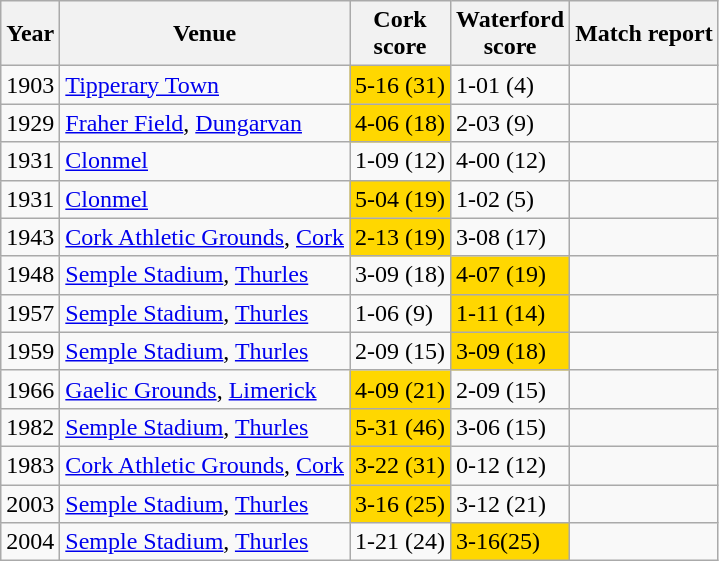<table class="wikitable">
<tr>
<th>Year</th>
<th>Venue</th>
<th>Cork <br> score</th>
<th>Waterford <br> score</th>
<th>Match report</th>
</tr>
<tr>
<td>1903</td>
<td><a href='#'>Tipperary Town</a></td>
<td style="background-color:#FFD700">5-16 (31)</td>
<td>1-01 (4)</td>
<td></td>
</tr>
<tr>
<td>1929</td>
<td><a href='#'>Fraher Field</a>, <a href='#'>Dungarvan</a></td>
<td style="background-color:#FFD700">4-06 (18)</td>
<td>2-03 (9)</td>
<td></td>
</tr>
<tr>
<td>1931</td>
<td><a href='#'>Clonmel</a></td>
<td>1-09 (12)</td>
<td>4-00 (12)</td>
<td></td>
</tr>
<tr>
<td>1931</td>
<td><a href='#'>Clonmel</a></td>
<td style="background-color:#FFD700">5-04 (19)</td>
<td>1-02 (5)</td>
<td></td>
</tr>
<tr>
<td>1943</td>
<td><a href='#'>Cork Athletic Grounds</a>, <a href='#'>Cork</a></td>
<td style="background-color:#FFD700">2-13 (19)</td>
<td>3-08 (17)</td>
<td></td>
</tr>
<tr>
<td>1948</td>
<td><a href='#'>Semple Stadium</a>, <a href='#'>Thurles</a></td>
<td>3-09 (18)</td>
<td style="background-color:#FFD700">4-07 (19)</td>
<td></td>
</tr>
<tr>
<td>1957</td>
<td><a href='#'>Semple Stadium</a>, <a href='#'>Thurles</a></td>
<td>1-06 (9)</td>
<td style="background-color:#FFD700">1-11 (14)</td>
<td></td>
</tr>
<tr>
<td>1959</td>
<td><a href='#'>Semple Stadium</a>, <a href='#'>Thurles</a></td>
<td>2-09 (15)</td>
<td style="background-color:#FFD700">3-09 (18)</td>
<td></td>
</tr>
<tr>
<td>1966</td>
<td><a href='#'>Gaelic Grounds</a>, <a href='#'>Limerick</a></td>
<td style="background-color:#FFD700">4-09 (21)</td>
<td>2-09 (15)</td>
<td></td>
</tr>
<tr>
<td>1982</td>
<td><a href='#'>Semple Stadium</a>, <a href='#'>Thurles</a></td>
<td style="background-color:#FFD700">5-31 (46)</td>
<td>3-06 (15)</td>
<td></td>
</tr>
<tr>
<td>1983</td>
<td><a href='#'>Cork Athletic Grounds</a>, <a href='#'>Cork</a></td>
<td style="background-color:#FFD700">3-22 (31)</td>
<td>0-12 (12)</td>
<td></td>
</tr>
<tr>
<td>2003</td>
<td><a href='#'>Semple Stadium</a>, <a href='#'>Thurles</a></td>
<td style="background-color:#FFD700">3-16 (25)</td>
<td>3-12 (21)</td>
<td></td>
</tr>
<tr>
<td>2004</td>
<td><a href='#'>Semple Stadium</a>, <a href='#'>Thurles</a></td>
<td>1-21 (24)</td>
<td style="background-color:#FFD700">3-16(25)</td>
<td></td>
</tr>
</table>
